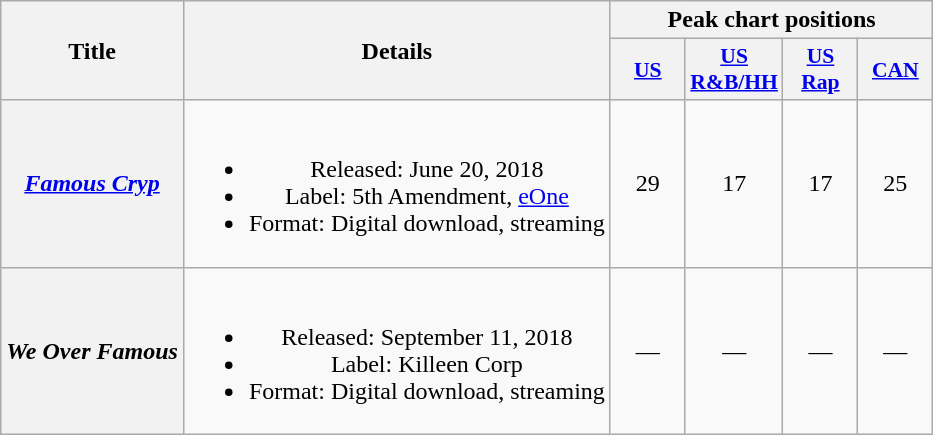<table class="wikitable plainrowheaders" style="text-align:center">
<tr>
<th rowspan="2">Title</th>
<th rowspan="2">Details</th>
<th colspan="4">Peak chart positions</th>
</tr>
<tr>
<th style="width:3em; font-size:90%"><a href='#'>US</a><br></th>
<th style="width:3em; font-size:90%"><a href='#'>US</a><br><a href='#'>R&B/HH</a><br></th>
<th style="width:3em; font-size:90%"><a href='#'>US</a><br><a href='#'>Rap</a><br></th>
<th style="width:3em; font-size:90%"><a href='#'>CAN</a><br></th>
</tr>
<tr>
<th scope="row"><em><a href='#'>Famous Cryp</a></em></th>
<td><br><ul><li>Released: June 20, 2018</li><li>Label: 5th Amendment, <a href='#'>eOne</a></li><li>Format: Digital download, streaming</li></ul></td>
<td>29</td>
<td>17</td>
<td>17</td>
<td>25</td>
</tr>
<tr>
<th scope="row"><em>We Over Famous</em><br></th>
<td><br><ul><li>Released: September 11, 2018</li><li>Label: Killeen Corp</li><li>Format: Digital download, streaming</li></ul></td>
<td>—</td>
<td>—</td>
<td>—</td>
<td>—</td>
</tr>
</table>
